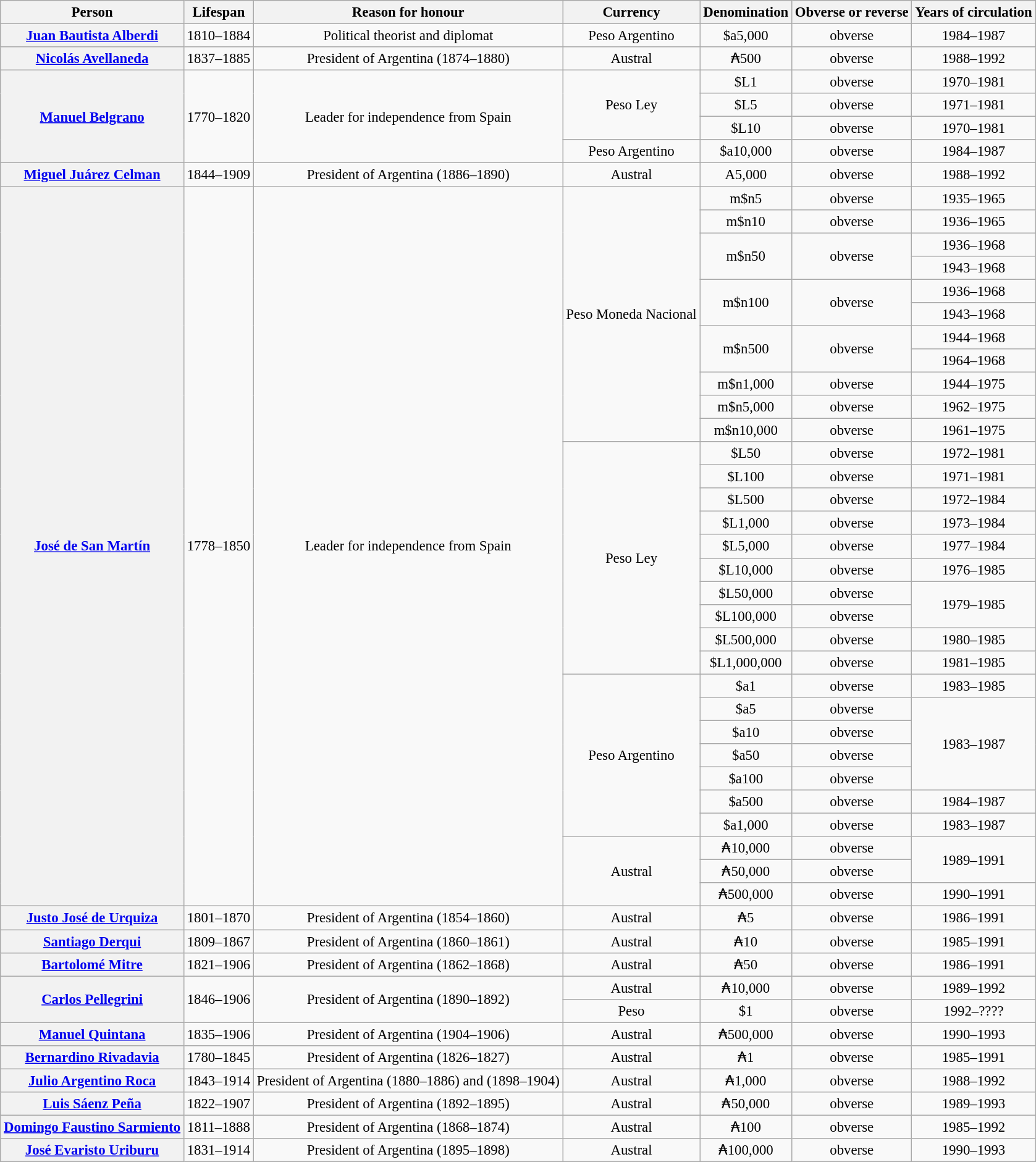<table class="wikitable" style="font-size:95%; text-align:center;">
<tr>
<th>Person</th>
<th>Lifespan</th>
<th>Reason for honour</th>
<th>Currency</th>
<th>Denomination</th>
<th>Obverse or reverse</th>
<th>Years of circulation</th>
</tr>
<tr>
<th><a href='#'>Juan Bautista Alberdi</a></th>
<td>1810–1884</td>
<td>Political theorist and diplomat</td>
<td>Peso Argentino</td>
<td>$a5,000</td>
<td>obverse</td>
<td>1984–1987</td>
</tr>
<tr>
<th><a href='#'>Nicolás Avellaneda</a></th>
<td>1837–1885</td>
<td>President of Argentina (1874–1880)</td>
<td>Austral</td>
<td>₳500</td>
<td>obverse</td>
<td>1988–1992</td>
</tr>
<tr>
<th rowspan="4"><a href='#'>Manuel Belgrano</a></th>
<td rowspan="4">1770–1820</td>
<td rowspan="4">Leader for independence from Spain</td>
<td rowspan="3">Peso Ley</td>
<td>$L1</td>
<td>obverse</td>
<td>1970–1981</td>
</tr>
<tr>
<td>$L5</td>
<td>obverse</td>
<td>1971–1981</td>
</tr>
<tr>
<td>$L10</td>
<td>obverse</td>
<td>1970–1981</td>
</tr>
<tr>
<td>Peso Argentino</td>
<td>$a10,000</td>
<td>obverse</td>
<td>1984–1987</td>
</tr>
<tr>
<th><a href='#'>Miguel Juárez Celman</a></th>
<td>1844–1909</td>
<td>President of Argentina (1886–1890)</td>
<td>Austral</td>
<td>A5,000</td>
<td>obverse</td>
<td>1988–1992</td>
</tr>
<tr>
<th rowspan="31"><a href='#'>José de San Martín</a></th>
<td rowspan="31">1778–1850</td>
<td rowspan="31">Leader for independence from Spain</td>
<td rowspan="11">Peso Moneda Nacional</td>
<td>m$n5</td>
<td>obverse</td>
<td>1935–1965</td>
</tr>
<tr>
<td>m$n10</td>
<td>obverse</td>
<td>1936–1965</td>
</tr>
<tr>
<td rowspan="2">m$n50</td>
<td rowspan="2">obverse</td>
<td>1936–1968</td>
</tr>
<tr>
<td>1943–1968</td>
</tr>
<tr>
<td rowspan="2">m$n100</td>
<td rowspan="2">obverse</td>
<td>1936–1968</td>
</tr>
<tr>
<td>1943–1968</td>
</tr>
<tr>
<td rowspan="2">m$n500</td>
<td rowspan="2">obverse</td>
<td>1944–1968</td>
</tr>
<tr>
<td>1964–1968</td>
</tr>
<tr>
<td>m$n1,000</td>
<td>obverse</td>
<td>1944–1975</td>
</tr>
<tr>
<td>m$n5,000</td>
<td>obverse</td>
<td>1962–1975</td>
</tr>
<tr>
<td>m$n10,000</td>
<td>obverse</td>
<td>1961–1975</td>
</tr>
<tr>
<td rowspan="10">Peso Ley</td>
<td>$L50</td>
<td>obverse</td>
<td>1972–1981</td>
</tr>
<tr>
<td>$L100</td>
<td>obverse</td>
<td>1971–1981</td>
</tr>
<tr>
<td>$L500</td>
<td>obverse</td>
<td>1972–1984</td>
</tr>
<tr>
<td>$L1,000</td>
<td>obverse</td>
<td>1973–1984</td>
</tr>
<tr>
<td>$L5,000</td>
<td>obverse</td>
<td>1977–1984</td>
</tr>
<tr>
<td>$L10,000</td>
<td>obverse</td>
<td>1976–1985</td>
</tr>
<tr>
<td>$L50,000</td>
<td>obverse</td>
<td rowspan="2">1979–1985</td>
</tr>
<tr>
<td>$L100,000</td>
<td>obverse</td>
</tr>
<tr>
<td>$L500,000</td>
<td>obverse</td>
<td>1980–1985</td>
</tr>
<tr>
<td>$L1,000,000</td>
<td>obverse</td>
<td>1981–1985</td>
</tr>
<tr>
<td rowspan="7">Peso Argentino</td>
<td>$a1</td>
<td>obverse</td>
<td>1983–1985</td>
</tr>
<tr>
<td>$a5</td>
<td>obverse</td>
<td rowspan="4">1983–1987</td>
</tr>
<tr>
<td>$a10</td>
<td>obverse</td>
</tr>
<tr>
<td>$a50</td>
<td>obverse</td>
</tr>
<tr>
<td>$a100</td>
<td>obverse</td>
</tr>
<tr>
<td>$a500</td>
<td>obverse</td>
<td>1984–1987</td>
</tr>
<tr>
<td>$a1,000</td>
<td>obverse</td>
<td>1983–1987</td>
</tr>
<tr>
<td rowspan="3">Austral</td>
<td>₳10,000</td>
<td>obverse</td>
<td rowspan="2">1989–1991</td>
</tr>
<tr>
<td>₳50,000</td>
<td>obverse</td>
</tr>
<tr>
<td>₳500,000</td>
<td>obverse</td>
<td>1990–1991</td>
</tr>
<tr>
<th><a href='#'>Justo José de Urquiza</a></th>
<td>1801–1870</td>
<td>President of Argentina (1854–1860)</td>
<td>Austral</td>
<td>₳5</td>
<td>obverse</td>
<td>1986–1991</td>
</tr>
<tr>
<th><a href='#'>Santiago Derqui</a></th>
<td>1809–1867</td>
<td>President of Argentina (1860–1861)</td>
<td>Austral</td>
<td>₳10</td>
<td>obverse</td>
<td>1985–1991</td>
</tr>
<tr>
<th><a href='#'>Bartolomé Mitre</a></th>
<td>1821–1906</td>
<td>President of Argentina (1862–1868)</td>
<td>Austral</td>
<td>₳50</td>
<td>obverse</td>
<td>1986–1991</td>
</tr>
<tr>
<th rowspan="2"><a href='#'>Carlos Pellegrini</a></th>
<td rowspan="2">1846–1906</td>
<td rowspan="2">President of Argentina (1890–1892)</td>
<td>Austral</td>
<td>₳10,000</td>
<td>obverse</td>
<td>1989–1992</td>
</tr>
<tr>
<td>Peso</td>
<td>$1</td>
<td>obverse</td>
<td>1992–????</td>
</tr>
<tr>
<th><a href='#'>Manuel Quintana</a></th>
<td>1835–1906</td>
<td>President of Argentina (1904–1906)</td>
<td>Austral</td>
<td>₳500,000</td>
<td>obverse</td>
<td>1990–1993</td>
</tr>
<tr>
<th><a href='#'>Bernardino Rivadavia</a></th>
<td>1780–1845</td>
<td>President of Argentina (1826–1827)</td>
<td>Austral</td>
<td>₳1</td>
<td>obverse</td>
<td>1985–1991</td>
</tr>
<tr>
<th><a href='#'>Julio Argentino Roca</a></th>
<td>1843–1914</td>
<td>President of Argentina (1880–1886) and (1898–1904)</td>
<td>Austral</td>
<td>₳1,000</td>
<td>obverse</td>
<td>1988–1992</td>
</tr>
<tr>
<th><a href='#'>Luis Sáenz Peña</a></th>
<td>1822–1907</td>
<td>President of Argentina (1892–1895)</td>
<td>Austral</td>
<td>₳50,000</td>
<td>obverse</td>
<td>1989–1993</td>
</tr>
<tr>
<th><a href='#'>Domingo Faustino Sarmiento</a></th>
<td>1811–1888</td>
<td>President of Argentina (1868–1874)</td>
<td>Austral</td>
<td>₳100</td>
<td>obverse</td>
<td>1985–1992</td>
</tr>
<tr>
<th><a href='#'>José Evaristo Uriburu</a></th>
<td>1831–1914</td>
<td>President of Argentina (1895–1898)</td>
<td>Austral</td>
<td>₳100,000</td>
<td>obverse</td>
<td>1990–1993</td>
</tr>
</table>
